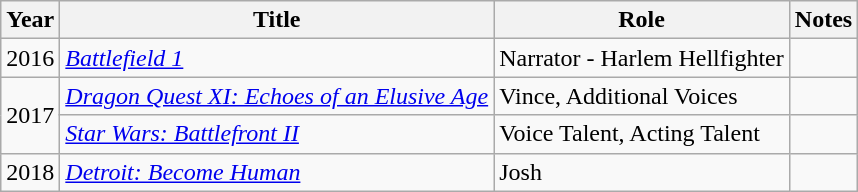<table class="wikitable">
<tr>
<th>Year</th>
<th>Title</th>
<th>Role</th>
<th>Notes</th>
</tr>
<tr>
<td>2016</td>
<td><em><a href='#'>Battlefield 1</a></em></td>
<td>Narrator - Harlem Hellfighter</td>
<td></td>
</tr>
<tr>
<td rowspan="2">2017</td>
<td><em><a href='#'>Dragon Quest XI: Echoes of an Elusive Age</a></em></td>
<td>Vince, Additional Voices</td>
<td></td>
</tr>
<tr>
<td><em><a href='#'>Star Wars: Battlefront II</a></em></td>
<td>Voice Talent, Acting Talent</td>
<td></td>
</tr>
<tr>
<td>2018</td>
<td><em><a href='#'>Detroit: Become Human</a></em></td>
<td>Josh</td>
<td></td>
</tr>
</table>
